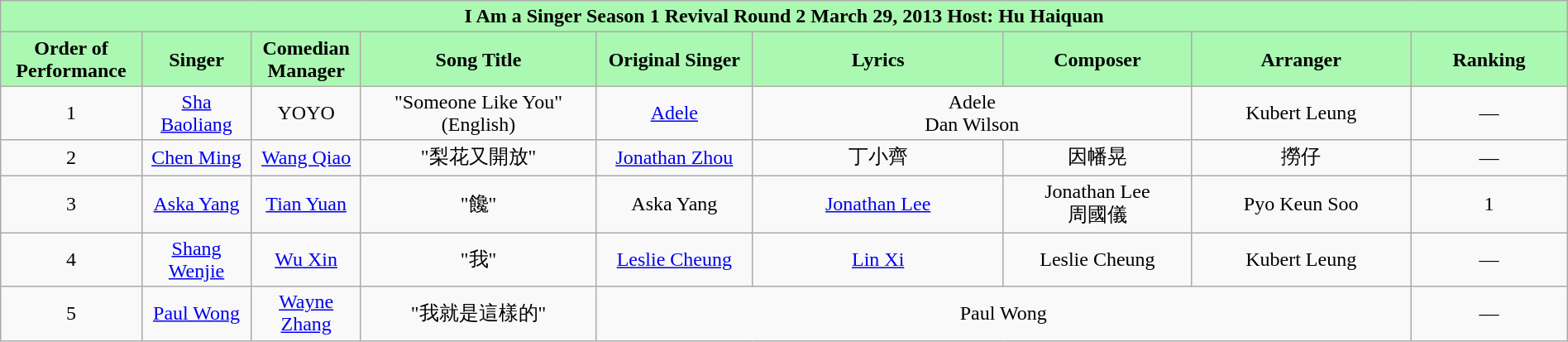<table class="wikitable sortable mw-collapsible" width="100%" style="text-align:center">
<tr align=center style="background:#ABF8B2">
<td colspan="9"><div><strong>I Am a Singer Season 1 Revival Round 2 March 29, 2013 Host: Hu Haiquan</strong></div></td>
</tr>
<tr align=center style="background:#ABF8B2">
<td style="width:9%"><strong>Order of Performance</strong> </td>
<td style="width:7%"><strong>Singer</strong></td>
<td style="width:7%"><strong>Comedian Manager</strong></td>
<td style="width:15%"><strong>Song Title</strong></td>
<td style="width:10%"><strong>Original Singer</strong></td>
<td style=width:10%"><strong>Lyrics</strong></td>
<td style="width:12%"><strong>Composer</strong></td>
<td style="width:14%"><strong>Arranger</strong></td>
<td style="width:10%"><strong>Ranking</strong></td>
</tr>
<tr>
<td>1</td>
<td><a href='#'>Sha Baoliang</a></td>
<td>YOYO</td>
<td>"Someone Like You" (English)</td>
<td><a href='#'>Adele</a></td>
<td colspan="2">Adele<br>Dan Wilson</td>
<td>Kubert Leung</td>
<td>— </td>
</tr>
<tr>
<td>2</td>
<td><a href='#'>Chen Ming</a></td>
<td><a href='#'>Wang Qiao</a></td>
<td>"梨花又開放"</td>
<td><a href='#'>Jonathan Zhou</a></td>
<td>丁小齊</td>
<td>因幡晃</td>
<td>撈仔</td>
<td>—</td>
</tr>
<tr>
<td>3</td>
<td><a href='#'>Aska Yang</a></td>
<td><a href='#'>Tian Yuan</a></td>
<td>"饞"</td>
<td>Aska Yang</td>
<td><a href='#'>Jonathan Lee</a></td>
<td>Jonathan Lee<br>周國儀</td>
<td>Pyo Keun Soo</td>
<td>1 </td>
</tr>
<tr>
<td>4</td>
<td><a href='#'>Shang Wenjie</a></td>
<td><a href='#'>Wu Xin</a></td>
<td>"我"</td>
<td><a href='#'>Leslie Cheung</a></td>
<td><a href='#'>Lin Xi</a></td>
<td>Leslie Cheung</td>
<td>Kubert Leung</td>
<td>— </td>
</tr>
<tr>
<td>5</td>
<td><a href='#'>Paul Wong</a></td>
<td><a href='#'>Wayne Zhang</a></td>
<td>"我就是這樣的"</td>
<td colspan="4">Paul Wong</td>
<td>—</td>
</tr>
</table>
